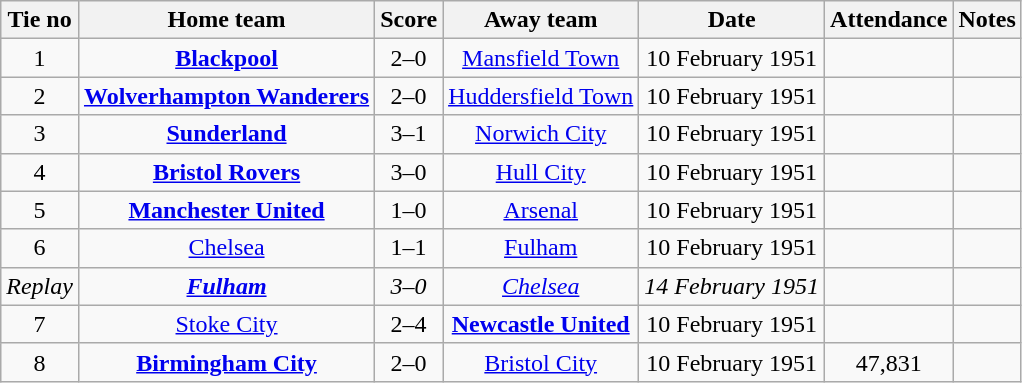<table class="wikitable" style="text-align: center">
<tr>
<th>Tie no</th>
<th>Home team</th>
<th>Score</th>
<th>Away team</th>
<th>Date</th>
<th>Attendance</th>
<th>Notes</th>
</tr>
<tr>
<td>1</td>
<td><strong><a href='#'>Blackpool</a></strong></td>
<td>2–0</td>
<td><a href='#'>Mansfield Town</a></td>
<td>10 February 1951</td>
<td></td>
<td></td>
</tr>
<tr>
<td>2</td>
<td><strong><a href='#'>Wolverhampton Wanderers</a></strong></td>
<td>2–0</td>
<td><a href='#'>Huddersfield Town</a></td>
<td>10 February 1951</td>
<td></td>
<td></td>
</tr>
<tr>
<td>3</td>
<td><strong><a href='#'>Sunderland</a></strong></td>
<td>3–1</td>
<td><a href='#'>Norwich City</a></td>
<td>10 February 1951</td>
<td></td>
<td></td>
</tr>
<tr>
<td>4</td>
<td><strong><a href='#'>Bristol Rovers</a></strong></td>
<td>3–0</td>
<td><a href='#'>Hull City</a></td>
<td>10 February 1951</td>
<td></td>
<td></td>
</tr>
<tr>
<td>5</td>
<td><strong><a href='#'>Manchester United</a></strong></td>
<td>1–0</td>
<td><a href='#'>Arsenal</a></td>
<td>10 February 1951</td>
<td></td>
<td></td>
</tr>
<tr>
<td>6</td>
<td><a href='#'>Chelsea</a></td>
<td>1–1</td>
<td><a href='#'>Fulham</a></td>
<td>10 February 1951</td>
<td></td>
<td></td>
</tr>
<tr>
<td><em>Replay</em></td>
<td><strong><em><a href='#'>Fulham</a></em></strong></td>
<td><em>3–0</em></td>
<td><em><a href='#'>Chelsea</a></em></td>
<td><em>14 February 1951</em></td>
<td><em> </em></td>
<td></td>
</tr>
<tr>
<td>7</td>
<td><a href='#'>Stoke City</a></td>
<td>2–4</td>
<td><strong><a href='#'>Newcastle United</a></strong></td>
<td>10 February 1951</td>
<td></td>
<td></td>
</tr>
<tr>
<td>8</td>
<td><strong><a href='#'>Birmingham City</a></strong></td>
<td>2–0</td>
<td><a href='#'>Bristol City</a></td>
<td>10 February 1951</td>
<td>47,831</td>
<td></td>
</tr>
</table>
